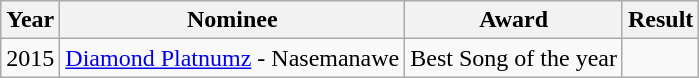<table class="wikitable">
<tr>
<th>Year</th>
<th>Nominee</th>
<th>Award</th>
<th>Result</th>
</tr>
<tr>
<td>2015</td>
<td><a href='#'>Diamond Platnumz</a> - Nasemanawe</td>
<td>Best Song of the year</td>
<td></td>
</tr>
</table>
